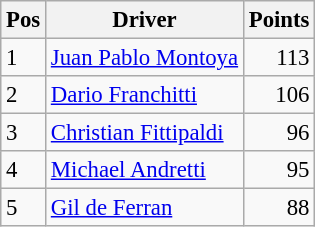<table class="wikitable" style="font-size: 95%;">
<tr>
<th>Pos</th>
<th>Driver</th>
<th>Points</th>
</tr>
<tr>
<td>1</td>
<td> <a href='#'>Juan Pablo Montoya</a></td>
<td align="right">113</td>
</tr>
<tr>
<td>2</td>
<td> <a href='#'>Dario Franchitti</a></td>
<td align="right">106</td>
</tr>
<tr>
<td>3</td>
<td> <a href='#'>Christian Fittipaldi</a></td>
<td align="right">96</td>
</tr>
<tr>
<td>4</td>
<td> <a href='#'>Michael Andretti</a></td>
<td align="right">95</td>
</tr>
<tr>
<td>5</td>
<td> <a href='#'>Gil de Ferran</a></td>
<td align="right">88</td>
</tr>
</table>
